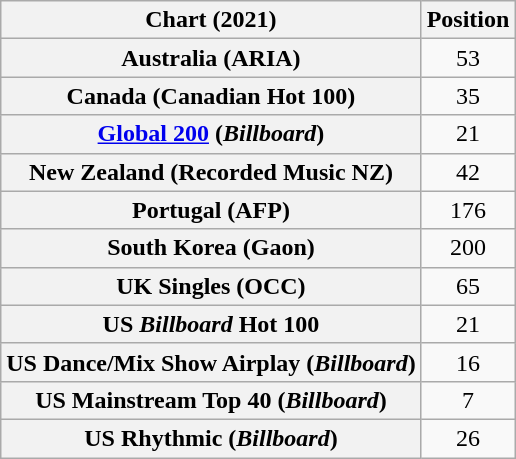<table class="wikitable sortable plainrowheaders" style="text-align:center">
<tr>
<th scope="col">Chart (2021)</th>
<th scope="col">Position</th>
</tr>
<tr>
<th scope="row">Australia (ARIA)</th>
<td>53</td>
</tr>
<tr>
<th scope="row">Canada (Canadian Hot 100)</th>
<td>35</td>
</tr>
<tr>
<th scope="row"><a href='#'>Global 200</a> (<em>Billboard</em>)</th>
<td>21</td>
</tr>
<tr>
<th scope="row">New Zealand (Recorded Music NZ)</th>
<td>42</td>
</tr>
<tr>
<th scope="row">Portugal (AFP)</th>
<td>176</td>
</tr>
<tr>
<th scope="row">South Korea (Gaon)</th>
<td>200</td>
</tr>
<tr>
<th scope="row">UK Singles (OCC)</th>
<td>65</td>
</tr>
<tr>
<th scope="row">US <em>Billboard</em> Hot 100</th>
<td>21</td>
</tr>
<tr>
<th scope="row">US Dance/Mix Show Airplay (<em>Billboard</em>)</th>
<td>16</td>
</tr>
<tr>
<th scope="row">US Mainstream Top 40 (<em>Billboard</em>)</th>
<td>7</td>
</tr>
<tr>
<th scope="row">US Rhythmic (<em>Billboard</em>)</th>
<td>26</td>
</tr>
</table>
